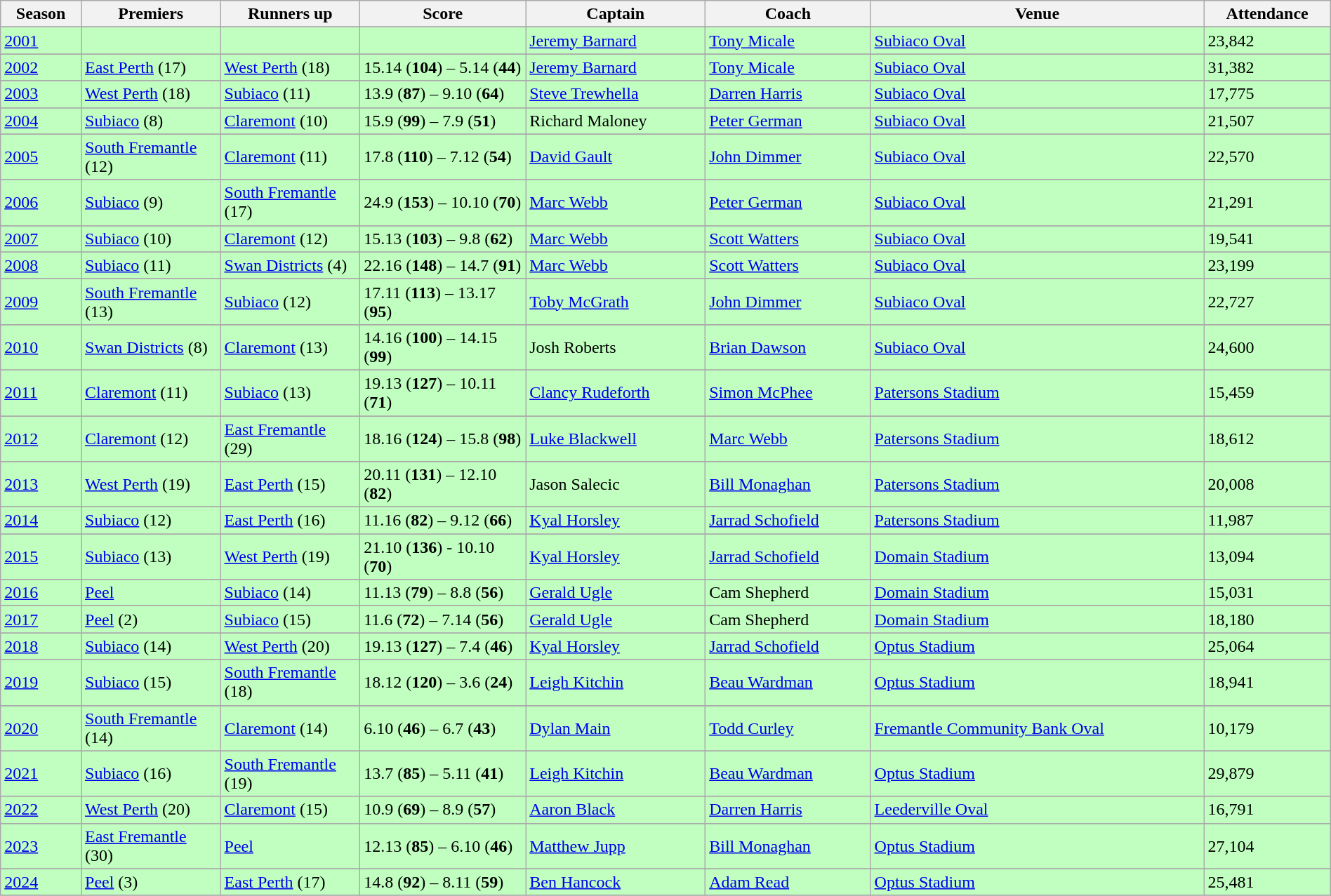<table class="wikitable sortable" style="text-align:left; width:100%">
<tr>
<th>Season</th>
<th scope="col" style="width: 125px;">Premiers</th>
<th scope="col" style="width: 125px;">Runners up</th>
<th scope="col" style="width: 150px;">Score</th>
<th>Captain</th>
<th>Coach</th>
<th>Venue</th>
<th>Attendance</th>
</tr>
<tr>
</tr>
<tr style="background:#C0FFC0;">
<td><a href='#'>2001</a></td>
<td></td>
<td></td>
<td></td>
<td><a href='#'>Jeremy Barnard</a></td>
<td><a href='#'>Tony Micale</a></td>
<td><a href='#'>Subiaco Oval</a></td>
<td>23,842</td>
</tr>
<tr>
</tr>
<tr style="background:#C0FFC0;">
<td><a href='#'>2002</a></td>
<td><a href='#'>East Perth</a> (17)</td>
<td><a href='#'>West Perth</a> (18)</td>
<td>15.14 (<strong>104</strong>) – 5.14 (<strong>44</strong>)</td>
<td><a href='#'>Jeremy Barnard</a></td>
<td><a href='#'>Tony Micale</a></td>
<td><a href='#'>Subiaco Oval</a></td>
<td>31,382</td>
</tr>
<tr>
</tr>
<tr style="background:#C0FFC0;">
<td><a href='#'>2003</a></td>
<td><a href='#'>West Perth</a> (18)</td>
<td><a href='#'>Subiaco</a> (11)</td>
<td>13.9 (<strong>87</strong>) – 9.10 (<strong>64</strong>)</td>
<td><a href='#'>Steve Trewhella</a></td>
<td><a href='#'>Darren Harris</a></td>
<td><a href='#'>Subiaco Oval</a></td>
<td>17,775</td>
</tr>
<tr>
</tr>
<tr style="background:#C0FFC0;">
<td><a href='#'>2004</a></td>
<td><a href='#'>Subiaco</a> (8)</td>
<td><a href='#'>Claremont</a> (10)</td>
<td>15.9 (<strong>99</strong>) – 7.9 (<strong>51</strong>)</td>
<td>Richard Maloney</td>
<td><a href='#'>Peter German</a></td>
<td><a href='#'>Subiaco Oval</a></td>
<td>21,507</td>
</tr>
<tr>
</tr>
<tr style="background:#C0FFC0;">
<td><a href='#'>2005</a></td>
<td><a href='#'>South Fremantle</a> (12)</td>
<td><a href='#'>Claremont</a> (11)</td>
<td>17.8 (<strong>110</strong>) – 7.12 (<strong>54</strong>)</td>
<td><a href='#'>David Gault</a></td>
<td><a href='#'>John Dimmer</a></td>
<td><a href='#'>Subiaco Oval</a></td>
<td>22,570</td>
</tr>
<tr>
</tr>
<tr style="background:#C0FFC0;">
<td><a href='#'>2006</a></td>
<td><a href='#'>Subiaco</a> (9)</td>
<td><a href='#'>South Fremantle</a> (17)</td>
<td>24.9 (<strong>153</strong>) – 10.10 (<strong>70</strong>)</td>
<td><a href='#'>Marc Webb</a></td>
<td><a href='#'>Peter German</a></td>
<td><a href='#'>Subiaco Oval</a></td>
<td>21,291</td>
</tr>
<tr>
</tr>
<tr style="background:#C0FFC0;">
<td><a href='#'>2007</a></td>
<td><a href='#'>Subiaco</a> (10)</td>
<td><a href='#'>Claremont</a> (12)</td>
<td>15.13 (<strong>103</strong>) – 9.8 (<strong>62</strong>)</td>
<td><a href='#'>Marc Webb</a></td>
<td><a href='#'>Scott Watters</a></td>
<td><a href='#'>Subiaco Oval</a></td>
<td>19,541</td>
</tr>
<tr>
</tr>
<tr style="background:#C0FFC0;">
<td><a href='#'>2008</a></td>
<td><a href='#'>Subiaco</a> (11)</td>
<td><a href='#'>Swan Districts</a> (4)</td>
<td>22.16 (<strong>148</strong>) – 14.7 (<strong>91</strong>)</td>
<td><a href='#'>Marc Webb</a></td>
<td><a href='#'>Scott Watters</a></td>
<td><a href='#'>Subiaco Oval</a></td>
<td>23,199</td>
</tr>
<tr>
</tr>
<tr style="background:#C0FFC0;">
<td><a href='#'>2009</a></td>
<td><a href='#'>South Fremantle</a> (13)</td>
<td><a href='#'>Subiaco</a> (12)</td>
<td>17.11 (<strong>113</strong>) – 13.17 (<strong>95</strong>)</td>
<td><a href='#'>Toby McGrath</a></td>
<td><a href='#'>John Dimmer</a></td>
<td><a href='#'>Subiaco Oval</a></td>
<td>22,727</td>
</tr>
<tr>
</tr>
<tr style="background:#C0FFC0;">
<td><a href='#'>2010</a></td>
<td><a href='#'>Swan Districts</a> (8)</td>
<td><a href='#'>Claremont</a> (13)</td>
<td>14.16 (<strong>100</strong>) – 14.15 (<strong>99</strong>)</td>
<td>Josh Roberts</td>
<td><a href='#'>Brian Dawson</a></td>
<td><a href='#'>Subiaco Oval</a></td>
<td>24,600</td>
</tr>
<tr>
</tr>
<tr style="background:#C0FFC0;">
<td><a href='#'>2011</a></td>
<td><a href='#'>Claremont</a> (11)</td>
<td><a href='#'>Subiaco</a> (13)</td>
<td>19.13 (<strong>127</strong>) – 10.11 (<strong>71</strong>)</td>
<td><a href='#'>Clancy Rudeforth</a></td>
<td><a href='#'>Simon McPhee</a></td>
<td><a href='#'>Patersons Stadium</a></td>
<td>15,459</td>
</tr>
<tr>
</tr>
<tr style="background:#C0FFC0;">
<td><a href='#'>2012</a></td>
<td><a href='#'>Claremont</a> (12)</td>
<td><a href='#'>East Fremantle</a> (29)</td>
<td>18.16 (<strong>124</strong>) – 15.8 (<strong>98</strong>)</td>
<td><a href='#'>Luke Blackwell</a></td>
<td><a href='#'>Marc Webb</a></td>
<td><a href='#'>Patersons Stadium</a></td>
<td>18,612</td>
</tr>
<tr>
</tr>
<tr style="background:#C0FFC0;">
<td><a href='#'>2013</a></td>
<td><a href='#'>West Perth</a> (19)</td>
<td><a href='#'>East Perth</a> (15)</td>
<td>20.11 (<strong>131</strong>) – 12.10 (<strong>82</strong>)</td>
<td>Jason Salecic</td>
<td><a href='#'>Bill Monaghan</a></td>
<td><a href='#'>Patersons Stadium</a></td>
<td>20,008</td>
</tr>
<tr>
</tr>
<tr style="background:#C0FFC0;">
<td><a href='#'>2014</a></td>
<td><a href='#'>Subiaco</a> (12)</td>
<td><a href='#'>East Perth</a> (16)</td>
<td>11.16 (<strong>82</strong>) – 9.12 (<strong>66</strong>)</td>
<td><a href='#'>Kyal Horsley</a></td>
<td><a href='#'>Jarrad Schofield</a></td>
<td><a href='#'>Patersons Stadium</a></td>
<td>11,987</td>
</tr>
<tr>
</tr>
<tr style="background:#C0FFC0;">
<td><a href='#'>2015</a></td>
<td><a href='#'>Subiaco</a> (13)</td>
<td><a href='#'>West Perth</a> (19)</td>
<td>21.10 (<strong>136</strong>) - 10.10 (<strong>70</strong>)</td>
<td><a href='#'>Kyal Horsley</a></td>
<td><a href='#'>Jarrad Schofield</a></td>
<td><a href='#'>Domain Stadium</a></td>
<td>13,094</td>
</tr>
<tr>
</tr>
<tr style="background:#C0FFC0;">
<td><a href='#'>2016</a></td>
<td><a href='#'>Peel</a></td>
<td><a href='#'>Subiaco</a> (14)</td>
<td>11.13 (<strong>79</strong>) – 8.8 (<strong>56</strong>)</td>
<td><a href='#'>Gerald Ugle</a></td>
<td>Cam Shepherd</td>
<td><a href='#'>Domain Stadium</a></td>
<td>15,031</td>
</tr>
<tr>
</tr>
<tr style="background:#C0FFC0;">
<td><a href='#'>2017</a></td>
<td><a href='#'>Peel</a> (2)</td>
<td><a href='#'>Subiaco</a> (15)</td>
<td>11.6 (<strong>72</strong>) – 7.14 (<strong>56</strong>)</td>
<td><a href='#'>Gerald Ugle</a></td>
<td>Cam Shepherd</td>
<td><a href='#'>Domain Stadium</a></td>
<td>18,180</td>
</tr>
<tr>
</tr>
<tr style="background:#C0FFC0;">
<td><a href='#'>2018</a></td>
<td><a href='#'>Subiaco</a> (14)</td>
<td><a href='#'>West Perth</a> (20)</td>
<td>19.13 (<strong>127</strong>) – 7.4 (<strong>46</strong>)</td>
<td><a href='#'>Kyal Horsley</a></td>
<td><a href='#'>Jarrad Schofield</a></td>
<td><a href='#'>Optus Stadium</a></td>
<td>25,064</td>
</tr>
<tr>
</tr>
<tr style="background:#C0FFC0;">
<td><a href='#'>2019</a></td>
<td><a href='#'>Subiaco</a> (15)</td>
<td><a href='#'>South Fremantle</a> (18)</td>
<td>18.12 (<strong>120</strong>) – 3.6 (<strong>24</strong>)</td>
<td><a href='#'>Leigh Kitchin</a></td>
<td><a href='#'>Beau Wardman</a></td>
<td><a href='#'>Optus Stadium</a></td>
<td>18,941</td>
</tr>
<tr>
</tr>
<tr style="background:#C0FFC0;">
<td><a href='#'>2020</a></td>
<td><a href='#'>South Fremantle</a> (14)</td>
<td><a href='#'>Claremont</a> (14)</td>
<td>6.10 (<strong>46</strong>) – 6.7 (<strong>43</strong>)</td>
<td><a href='#'>Dylan Main</a></td>
<td><a href='#'>Todd Curley</a></td>
<td><a href='#'>Fremantle Community Bank Oval</a></td>
<td>10,179</td>
</tr>
<tr>
</tr>
<tr style="background:#C0FFC0;">
<td><a href='#'>2021</a></td>
<td><a href='#'>Subiaco</a> (16)</td>
<td><a href='#'>South Fremantle</a> (19)</td>
<td>13.7 (<strong>85</strong>) – 5.11 (<strong>41</strong>)</td>
<td><a href='#'>Leigh Kitchin</a></td>
<td><a href='#'>Beau Wardman</a></td>
<td><a href='#'>Optus Stadium</a></td>
<td>29,879</td>
</tr>
<tr>
</tr>
<tr style="background:#C0FFC0;">
<td><a href='#'>2022</a></td>
<td><a href='#'>West Perth</a> (20)</td>
<td><a href='#'>Claremont</a> (15)</td>
<td>10.9 (<strong>69</strong>) – 8.9 (<strong>57</strong>)</td>
<td><a href='#'>Aaron Black</a></td>
<td><a href='#'>Darren Harris</a></td>
<td><a href='#'>Leederville Oval</a></td>
<td>16,791</td>
</tr>
<tr>
</tr>
<tr style="background:#C0FFC0;">
<td><a href='#'>2023</a></td>
<td><a href='#'>East Fremantle</a> (30)</td>
<td><a href='#'>Peel</a></td>
<td>12.13 (<strong>85</strong>) – 6.10 (<strong>46</strong>)</td>
<td><a href='#'>Matthew Jupp</a></td>
<td><a href='#'>Bill Monaghan</a></td>
<td><a href='#'>Optus Stadium</a></td>
<td>27,104</td>
</tr>
<tr>
</tr>
<tr |- style="background:#C0FFC0;">
<td><a href='#'>2024</a></td>
<td><a href='#'>Peel</a> (3)</td>
<td><a href='#'>East Perth</a> (17)</td>
<td>14.8 (<strong>92</strong>) – 8.11 (<strong>59</strong>)</td>
<td><a href='#'>Ben Hancock</a></td>
<td><a href='#'>Adam Read</a></td>
<td><a href='#'>Optus Stadium</a></td>
<td>25,481</td>
</tr>
<tr>
</tr>
</table>
